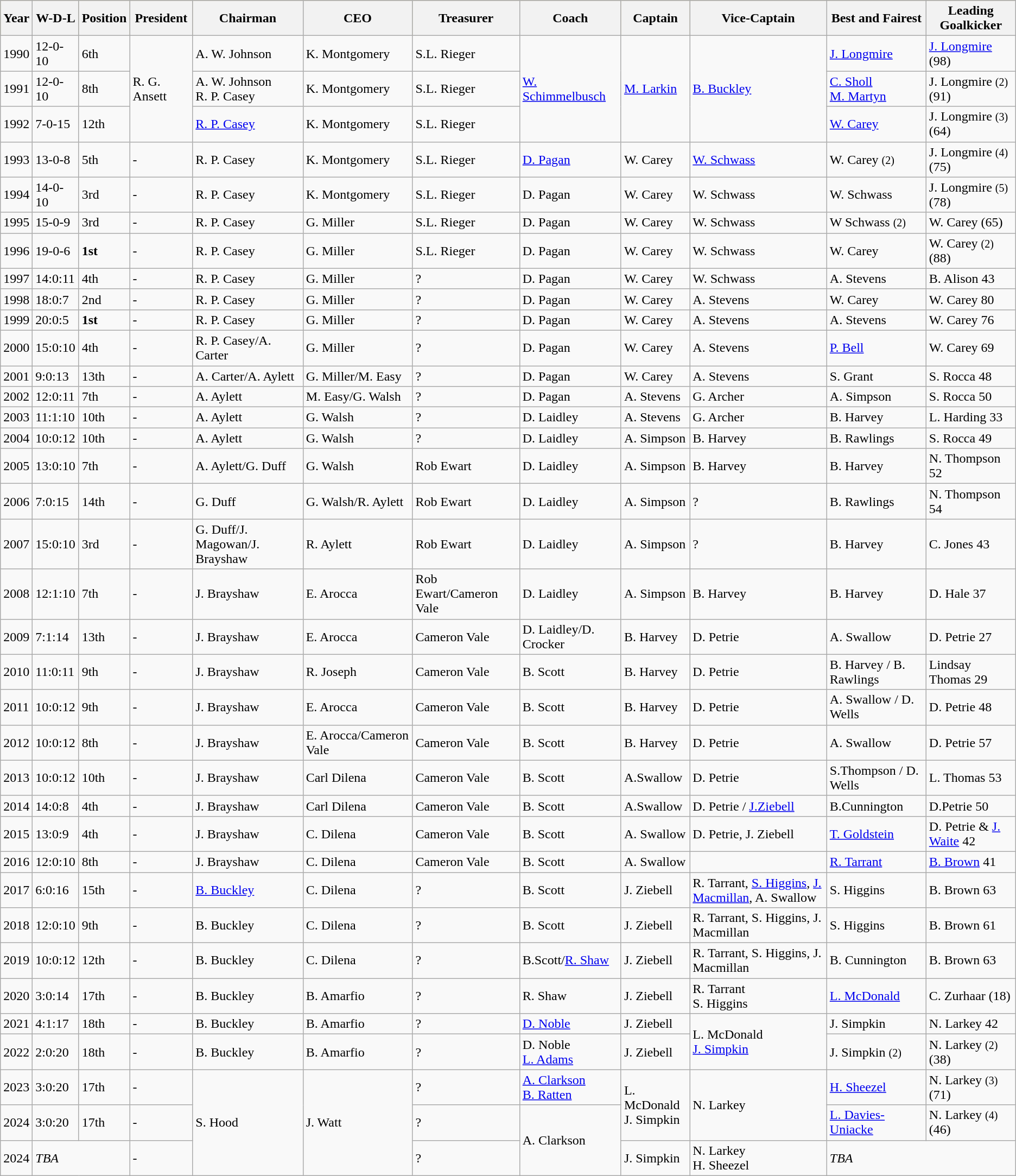<table class="wikitable">
<tr style="background:#bdb76b;">
<th>Year</th>
<th>W-D-L</th>
<th>Position</th>
<th>President</th>
<th>Chairman</th>
<th>CEO</th>
<th>Treasurer</th>
<th>Coach</th>
<th>Captain</th>
<th>Vice-Captain</th>
<th>Best and Fairest</th>
<th>Leading Goalkicker</th>
</tr>
<tr>
<td>1990</td>
<td>12-0-10</td>
<td>6th</td>
<td rowspan="3">R. G. Ansett</td>
<td>A. W. Johnson</td>
<td>K. Montgomery</td>
<td>S.L. Rieger</td>
<td rowspan="3"><a href='#'>W. Schimmelbusch</a></td>
<td rowspan="3"><a href='#'>M. Larkin</a></td>
<td rowspan="3"><a href='#'>B. Buckley</a></td>
<td><a href='#'>J. Longmire</a></td>
<td><a href='#'>J. Longmire</a> (98)</td>
</tr>
<tr>
<td>1991</td>
<td>12-0-10</td>
<td>8th</td>
<td>A. W. Johnson<br>R. P. Casey</td>
<td>K. Montgomery</td>
<td>S.L. Rieger</td>
<td><a href='#'>C. Sholl</a><br><a href='#'>M. Martyn</a></td>
<td>J. Longmire <small>(2)</small> (91)</td>
</tr>
<tr>
<td>1992</td>
<td>7-0-15</td>
<td>12th</td>
<td><a href='#'>R. P. Casey</a></td>
<td>K. Montgomery</td>
<td>S.L. Rieger</td>
<td><a href='#'>W. Carey</a></td>
<td>J. Longmire <small>(3)</small> (64)</td>
</tr>
<tr>
<td>1993</td>
<td>13-0-8</td>
<td>5th</td>
<td>-</td>
<td>R. P. Casey</td>
<td>K. Montgomery</td>
<td>S.L. Rieger</td>
<td><a href='#'>D. Pagan</a></td>
<td>W. Carey</td>
<td><a href='#'>W. Schwass</a></td>
<td>W. Carey <small>(2)</small></td>
<td>J. Longmire <small>(4)</small> (75)</td>
</tr>
<tr>
<td>1994</td>
<td>14-0-10</td>
<td>3rd</td>
<td>-</td>
<td>R. P. Casey</td>
<td>K. Montgomery</td>
<td>S.L. Rieger</td>
<td>D. Pagan</td>
<td>W. Carey</td>
<td>W. Schwass</td>
<td>W. Schwass</td>
<td>J. Longmire <small>(5)</small> (78)</td>
</tr>
<tr>
<td>1995</td>
<td>15-0-9</td>
<td>3rd</td>
<td>-</td>
<td>R. P. Casey</td>
<td>G. Miller</td>
<td>S.L. Rieger</td>
<td>D. Pagan</td>
<td>W. Carey</td>
<td>W. Schwass</td>
<td>W Schwass <small>(2)</small></td>
<td>W. Carey (65)</td>
</tr>
<tr>
<td>1996</td>
<td>19-0-6</td>
<td><strong>1st</strong></td>
<td>-</td>
<td>R. P. Casey</td>
<td>G. Miller</td>
<td>S.L. Rieger</td>
<td>D. Pagan</td>
<td>W. Carey</td>
<td>W. Schwass</td>
<td>W. Carey</td>
<td>W. Carey <small>(2)</small> (88)</td>
</tr>
<tr>
<td>1997</td>
<td>14:0:11</td>
<td>4th</td>
<td>-</td>
<td>R. P. Casey</td>
<td>G. Miller</td>
<td>?</td>
<td>D. Pagan</td>
<td>W. Carey</td>
<td>W. Schwass</td>
<td>A. Stevens</td>
<td>B. Alison 43</td>
</tr>
<tr>
<td>1998</td>
<td>18:0:7</td>
<td>2nd</td>
<td>-</td>
<td>R. P. Casey</td>
<td>G. Miller</td>
<td>?</td>
<td>D. Pagan</td>
<td>W. Carey</td>
<td>A. Stevens</td>
<td>W. Carey</td>
<td>W. Carey 80</td>
</tr>
<tr>
<td>1999</td>
<td>20:0:5</td>
<td><strong>1st</strong></td>
<td>-</td>
<td>R. P. Casey</td>
<td>G. Miller</td>
<td>?</td>
<td>D. Pagan</td>
<td>W. Carey</td>
<td>A. Stevens</td>
<td>A. Stevens</td>
<td>W. Carey 76</td>
</tr>
<tr>
<td>2000</td>
<td>15:0:10</td>
<td>4th</td>
<td>-</td>
<td>R. P. Casey/A. Carter</td>
<td>G. Miller</td>
<td>?</td>
<td>D. Pagan</td>
<td>W. Carey</td>
<td>A. Stevens</td>
<td><a href='#'>P. Bell</a></td>
<td>W. Carey 69</td>
</tr>
<tr>
<td>2001</td>
<td>9:0:13</td>
<td>13th</td>
<td>-</td>
<td>A. Carter/A. Aylett</td>
<td>G. Miller/M. Easy</td>
<td>?</td>
<td>D. Pagan</td>
<td>W. Carey</td>
<td>A. Stevens</td>
<td>S. Grant</td>
<td>S. Rocca 48</td>
</tr>
<tr>
<td>2002</td>
<td>12:0:11</td>
<td>7th</td>
<td>-</td>
<td>A. Aylett</td>
<td>M. Easy/G. Walsh</td>
<td>?</td>
<td>D. Pagan</td>
<td>A. Stevens</td>
<td>G. Archer</td>
<td>A. Simpson</td>
<td>S. Rocca 50</td>
</tr>
<tr>
<td>2003</td>
<td>11:1:10</td>
<td>10th</td>
<td>-</td>
<td>A. Aylett</td>
<td>G. Walsh</td>
<td>?</td>
<td>D. Laidley</td>
<td>A. Stevens</td>
<td>G. Archer</td>
<td>B. Harvey</td>
<td>L. Harding 33</td>
</tr>
<tr>
<td>2004</td>
<td>10:0:12</td>
<td>10th</td>
<td>-</td>
<td>A. Aylett</td>
<td>G. Walsh</td>
<td>?</td>
<td>D. Laidley</td>
<td>A. Simpson</td>
<td>B. Harvey</td>
<td>B. Rawlings</td>
<td>S. Rocca 49</td>
</tr>
<tr>
<td>2005</td>
<td>13:0:10</td>
<td>7th</td>
<td>-</td>
<td>A. Aylett/G. Duff</td>
<td>G. Walsh</td>
<td>Rob Ewart</td>
<td>D. Laidley</td>
<td>A. Simpson</td>
<td>B. Harvey</td>
<td>B. Harvey</td>
<td>N. Thompson 52</td>
</tr>
<tr>
<td>2006</td>
<td>7:0:15</td>
<td>14th</td>
<td>-</td>
<td>G. Duff</td>
<td>G. Walsh/R. Aylett</td>
<td>Rob Ewart</td>
<td>D. Laidley</td>
<td>A. Simpson</td>
<td>?</td>
<td>B. Rawlings</td>
<td>N. Thompson 54</td>
</tr>
<tr>
<td>2007</td>
<td>15:0:10</td>
<td>3rd</td>
<td>-</td>
<td>G. Duff/J. Magowan/J. Brayshaw</td>
<td>R. Aylett</td>
<td>Rob Ewart</td>
<td>D. Laidley</td>
<td>A. Simpson</td>
<td>?</td>
<td>B. Harvey</td>
<td>C. Jones 43</td>
</tr>
<tr>
<td>2008</td>
<td>12:1:10</td>
<td>7th</td>
<td>-</td>
<td>J. Brayshaw</td>
<td>E. Arocca</td>
<td>Rob Ewart/Cameron Vale</td>
<td>D. Laidley</td>
<td>A. Simpson</td>
<td>B. Harvey</td>
<td>B. Harvey</td>
<td>D. Hale 37</td>
</tr>
<tr>
<td>2009</td>
<td>7:1:14</td>
<td>13th</td>
<td>-</td>
<td>J. Brayshaw</td>
<td>E. Arocca</td>
<td>Cameron Vale</td>
<td>D. Laidley/D. Crocker</td>
<td>B. Harvey</td>
<td>D. Petrie</td>
<td>A. Swallow</td>
<td>D. Petrie 27</td>
</tr>
<tr>
<td>2010</td>
<td>11:0:11</td>
<td>9th</td>
<td>-</td>
<td>J. Brayshaw</td>
<td>R. Joseph</td>
<td>Cameron Vale</td>
<td>B. Scott</td>
<td>B. Harvey</td>
<td>D. Petrie</td>
<td>B. Harvey / B. Rawlings</td>
<td>Lindsay Thomas 29</td>
</tr>
<tr>
<td>2011</td>
<td>10:0:12</td>
<td>9th</td>
<td>-</td>
<td>J. Brayshaw</td>
<td>E. Arocca</td>
<td>Cameron Vale</td>
<td>B. Scott</td>
<td>B. Harvey</td>
<td>D. Petrie</td>
<td>A. Swallow / D. Wells</td>
<td>D. Petrie 48</td>
</tr>
<tr>
<td>2012</td>
<td>10:0:12</td>
<td>8th</td>
<td>-</td>
<td>J. Brayshaw</td>
<td>E. Arocca/Cameron Vale</td>
<td>Cameron Vale</td>
<td>B. Scott</td>
<td>B. Harvey</td>
<td>D. Petrie</td>
<td>A. Swallow</td>
<td>D. Petrie 57</td>
</tr>
<tr>
<td>2013</td>
<td>10:0:12</td>
<td>10th</td>
<td>-</td>
<td>J. Brayshaw</td>
<td>Carl Dilena</td>
<td>Cameron Vale</td>
<td>B. Scott</td>
<td>A.Swallow</td>
<td>D. Petrie</td>
<td>S.Thompson / D. Wells</td>
<td>L. Thomas 53</td>
</tr>
<tr>
<td>2014</td>
<td>14:0:8</td>
<td>4th</td>
<td>-</td>
<td>J. Brayshaw</td>
<td>Carl Dilena</td>
<td>Cameron Vale</td>
<td>B. Scott</td>
<td>A.Swallow</td>
<td>D. Petrie / <a href='#'>J.Ziebell</a></td>
<td>B.Cunnington</td>
<td>D.Petrie 50</td>
</tr>
<tr>
<td>2015</td>
<td>13:0:9</td>
<td>4th</td>
<td>-</td>
<td>J. Brayshaw</td>
<td>C. Dilena</td>
<td>Cameron Vale</td>
<td>B. Scott</td>
<td>A. Swallow</td>
<td>D. Petrie, J. Ziebell</td>
<td><a href='#'>T. Goldstein</a></td>
<td>D. Petrie & <a href='#'>J. Waite</a> 42</td>
</tr>
<tr>
<td>2016</td>
<td>12:0:10</td>
<td>8th</td>
<td>-</td>
<td>J. Brayshaw</td>
<td>C. Dilena</td>
<td>Cameron Vale</td>
<td>B. Scott</td>
<td>A. Swallow</td>
<td></td>
<td><a href='#'>R. Tarrant</a></td>
<td><a href='#'>B. Brown</a> 41</td>
</tr>
<tr>
<td>2017</td>
<td>6:0:16</td>
<td>15th</td>
<td>-</td>
<td><a href='#'>B. Buckley</a></td>
<td>C. Dilena</td>
<td>?</td>
<td>B. Scott</td>
<td>J. Ziebell</td>
<td>R. Tarrant, <a href='#'>S. Higgins</a>, <a href='#'>J. Macmillan</a>, A. Swallow</td>
<td>S. Higgins</td>
<td>B. Brown 63</td>
</tr>
<tr>
<td>2018</td>
<td>12:0:10</td>
<td>9th</td>
<td>-</td>
<td>B. Buckley</td>
<td>C. Dilena</td>
<td>?</td>
<td>B. Scott</td>
<td>J. Ziebell</td>
<td>R. Tarrant, S. Higgins, J. Macmillan</td>
<td>S. Higgins</td>
<td>B. Brown 61</td>
</tr>
<tr>
<td>2019</td>
<td>10:0:12</td>
<td>12th</td>
<td>-</td>
<td>B. Buckley</td>
<td>C. Dilena</td>
<td>?</td>
<td>B.Scott/<a href='#'>R. Shaw</a></td>
<td>J. Ziebell</td>
<td>R. Tarrant, S. Higgins, J. Macmillan</td>
<td>B. Cunnington</td>
<td>B. Brown 63</td>
</tr>
<tr>
<td>2020</td>
<td>3:0:14</td>
<td>17th</td>
<td>-</td>
<td>B. Buckley</td>
<td>B. Amarfio</td>
<td>?</td>
<td>R. Shaw</td>
<td>J. Ziebell</td>
<td>R. Tarrant<br>S. Higgins</td>
<td><a href='#'>L. McDonald</a></td>
<td>C. Zurhaar (18)</td>
</tr>
<tr>
<td>2021</td>
<td>4:1:17</td>
<td>18th</td>
<td>-</td>
<td>B. Buckley</td>
<td>B. Amarfio</td>
<td>?</td>
<td><a href='#'>D. Noble</a></td>
<td>J. Ziebell</td>
<td rowspan="2">L. McDonald<br><a href='#'>J. Simpkin</a></td>
<td>J. Simpkin</td>
<td>N. Larkey 42</td>
</tr>
<tr>
<td>2022</td>
<td>2:0:20</td>
<td>18th</td>
<td>-</td>
<td>B. Buckley</td>
<td>B. Amarfio</td>
<td>?</td>
<td>D. Noble<br><a href='#'>L. Adams</a></td>
<td>J. Ziebell</td>
<td>J. Simpkin <small>(2)</small></td>
<td>N. Larkey <small>(2)</small> (38)</td>
</tr>
<tr>
<td>2023</td>
<td>3:0:20</td>
<td>17th</td>
<td>-</td>
<td rowspan="3">S. Hood</td>
<td rowspan="3">J. Watt</td>
<td>?</td>
<td><a href='#'>A. Clarkson</a><br><a href='#'>B. Ratten</a></td>
<td rowspan="2">L. McDonald<br>J. Simpkin</td>
<td rowspan="2">N. Larkey</td>
<td><a href='#'>H. Sheezel</a></td>
<td>N. Larkey <small>(3)</small> (71)</td>
</tr>
<tr>
<td>2024</td>
<td>3:0:20</td>
<td>17th</td>
<td>-</td>
<td>?</td>
<td rowspan="2">A. Clarkson</td>
<td><a href='#'>L. Davies-Uniacke</a></td>
<td>N. Larkey <small>(4)</small> (46)</td>
</tr>
<tr>
<td>2024</td>
<td colspan="2"><em>TBA</em></td>
<td>-</td>
<td>?</td>
<td>J. Simpkin</td>
<td>N. Larkey<br>H. Sheezel</td>
<td colspan="2"><em>TBA</em></td>
</tr>
</table>
